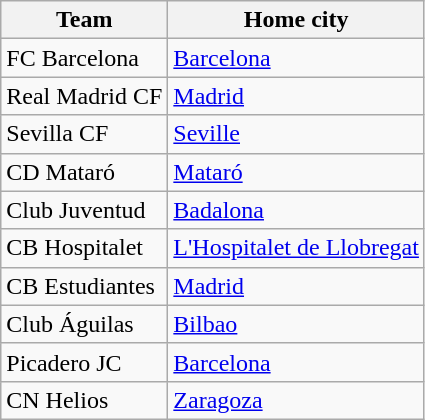<table class="wikitable sortable">
<tr>
<th>Team</th>
<th>Home city</th>
</tr>
<tr>
<td>FC Barcelona</td>
<td><a href='#'>Barcelona</a></td>
</tr>
<tr>
<td>Real Madrid CF</td>
<td><a href='#'>Madrid</a></td>
</tr>
<tr>
<td>Sevilla CF</td>
<td><a href='#'>Seville</a></td>
</tr>
<tr>
<td>CD Mataró</td>
<td><a href='#'>Mataró</a></td>
</tr>
<tr>
<td>Club Juventud</td>
<td><a href='#'>Badalona</a></td>
</tr>
<tr>
<td>CB Hospitalet</td>
<td><a href='#'>L'Hospitalet de Llobregat</a></td>
</tr>
<tr>
<td>CB Estudiantes</td>
<td><a href='#'>Madrid</a></td>
</tr>
<tr>
<td>Club Águilas</td>
<td><a href='#'>Bilbao</a></td>
</tr>
<tr>
<td>Picadero JC</td>
<td><a href='#'>Barcelona</a></td>
</tr>
<tr>
<td>CN Helios</td>
<td><a href='#'>Zaragoza</a></td>
</tr>
</table>
